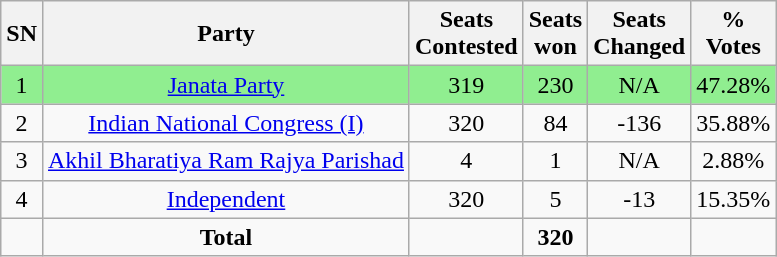<table class="wikitable sortable" style="text-align:center;">
<tr ">
<th>SN</th>
<th>Party</th>
<th>Seats<br>Contested</th>
<th>Seats<br>won</th>
<th>Seats<br> Changed</th>
<th>%<br>Votes</th>
</tr>
<tr style="background:#90EE90;">
<td>1</td>
<td><a href='#'>Janata Party</a></td>
<td>319</td>
<td>230</td>
<td>N/A</td>
<td>47.28%</td>
</tr>
<tr>
<td>2</td>
<td><a href='#'>Indian National Congress (I)</a></td>
<td>320</td>
<td>84</td>
<td>-136</td>
<td>35.88%</td>
</tr>
<tr>
<td>3</td>
<td><a href='#'>Akhil Bharatiya Ram Rajya Parishad</a></td>
<td>4</td>
<td>1</td>
<td>N/A</td>
<td>2.88%</td>
</tr>
<tr>
<td>4</td>
<td><a href='#'>Independent</a></td>
<td>320</td>
<td>5</td>
<td>-13</td>
<td>15.35%</td>
</tr>
<tr>
<td></td>
<td><strong>Total</strong></td>
<td></td>
<td><strong>320</strong></td>
<td></td>
<td></td>
</tr>
</table>
